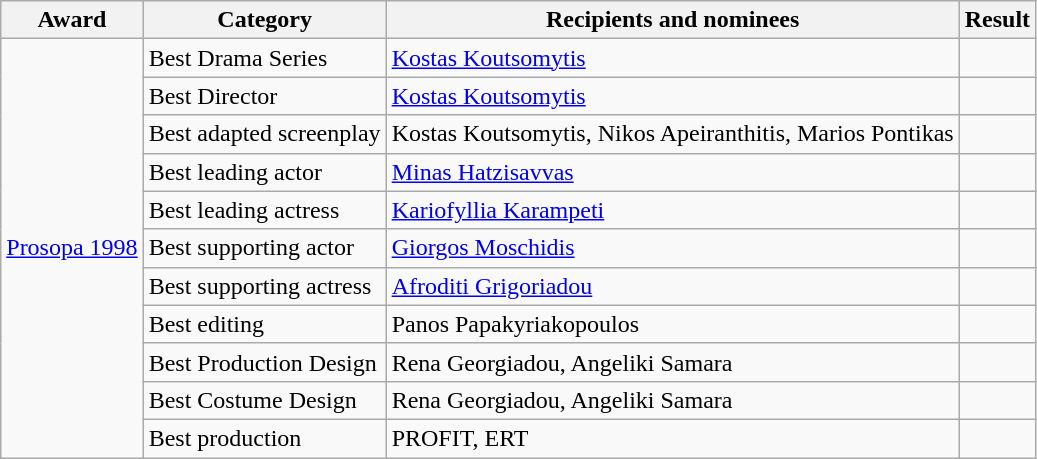<table class="wikitable">
<tr>
<th>Award</th>
<th>Category</th>
<th>Recipients and nominees</th>
<th>Result</th>
</tr>
<tr>
<td rowspan="11"><a href='#'>Prosopa 1998</a></td>
<td>Best Drama Series</td>
<td><a href='#'>Kostas Koutsomytis</a></td>
<td></td>
</tr>
<tr>
<td>Best Director</td>
<td><a href='#'>Kostas Koutsomytis</a></td>
<td></td>
</tr>
<tr>
<td>Best adapted screenplay</td>
<td>Kostas Koutsomytis, Nikos Apeiranthitis, Marios Pontikas</td>
<td></td>
</tr>
<tr>
<td>Best leading actor</td>
<td><a href='#'>Minas Hatzisavvas</a></td>
<td></td>
</tr>
<tr>
<td>Best leading actress</td>
<td><a href='#'>Kariofyllia Karampeti</a></td>
<td></td>
</tr>
<tr>
<td>Best supporting actor</td>
<td><a href='#'>Giorgos Moschidis</a></td>
<td></td>
</tr>
<tr>
<td>Best supporting actress</td>
<td><a href='#'>Afroditi Grigoriadou</a></td>
<td></td>
</tr>
<tr>
<td>Best editing</td>
<td>Panos Papakyriakopoulos</td>
<td></td>
</tr>
<tr>
<td>Best Production Design</td>
<td>Rena Georgiadou, Angeliki Samara</td>
<td></td>
</tr>
<tr>
<td>Best Costume Design</td>
<td>Rena Georgiadou, Angeliki Samara</td>
<td></td>
</tr>
<tr>
<td>Best production</td>
<td>PROFIT, ERT</td>
<td></td>
</tr>
</table>
